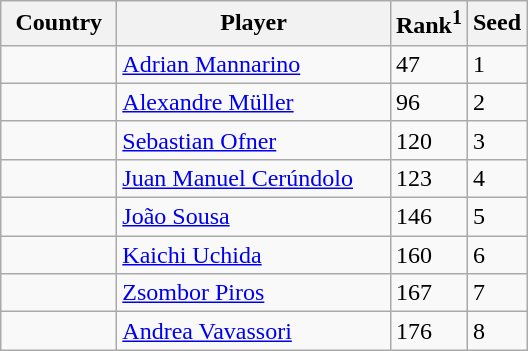<table class="sortable wikitable">
<tr>
<th width="70">Country</th>
<th width="175">Player</th>
<th>Rank<sup>1</sup></th>
<th>Seed</th>
</tr>
<tr>
<td></td>
<td><a href='#'>Adrian Mannarino</a></td>
<td>47</td>
<td>1</td>
</tr>
<tr>
<td></td>
<td><a href='#'>Alexandre Müller</a></td>
<td>96</td>
<td>2</td>
</tr>
<tr>
<td></td>
<td><a href='#'>Sebastian Ofner</a></td>
<td>120</td>
<td>3</td>
</tr>
<tr>
<td></td>
<td><a href='#'>Juan Manuel Cerúndolo</a></td>
<td>123</td>
<td>4</td>
</tr>
<tr>
<td></td>
<td><a href='#'>João Sousa</a></td>
<td>146</td>
<td>5</td>
</tr>
<tr>
<td></td>
<td><a href='#'>Kaichi Uchida</a></td>
<td>160</td>
<td>6</td>
</tr>
<tr>
<td></td>
<td><a href='#'>Zsombor Piros</a></td>
<td>167</td>
<td>7</td>
</tr>
<tr>
<td></td>
<td><a href='#'>Andrea Vavassori</a></td>
<td>176</td>
<td>8</td>
</tr>
</table>
